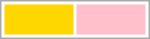<table style=" width: 100px; border: 1px solid #aaaaaa">
<tr>
<td style="background-color:gold"> </td>
<td style="background-color:pink"> </td>
</tr>
</table>
